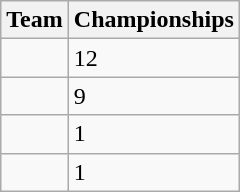<table class="wikitable">
<tr>
<th>Team</th>
<th>Championships</th>
</tr>
<tr>
<td></td>
<td>12</td>
</tr>
<tr>
<td></td>
<td>9</td>
</tr>
<tr>
<td></td>
<td>1</td>
</tr>
<tr>
<td></td>
<td>1</td>
</tr>
</table>
